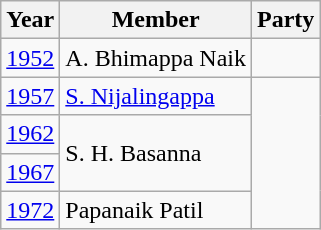<table class="wikitable sortable">
<tr>
<th>Year</th>
<th>Member</th>
<th colspan="2">Party</th>
</tr>
<tr>
<td><a href='#'>1952</a></td>
<td>A. Bhimappa Naik</td>
<td></td>
</tr>
<tr>
<td><a href='#'>1957</a></td>
<td><a href='#'>S. Nijalingappa</a></td>
</tr>
<tr>
<td><a href='#'>1962</a></td>
<td rowspan="2">S. H. Basanna</td>
</tr>
<tr>
<td><a href='#'>1967</a></td>
</tr>
<tr>
<td><a href='#'>1972</a></td>
<td>Papanaik Patil</td>
</tr>
</table>
